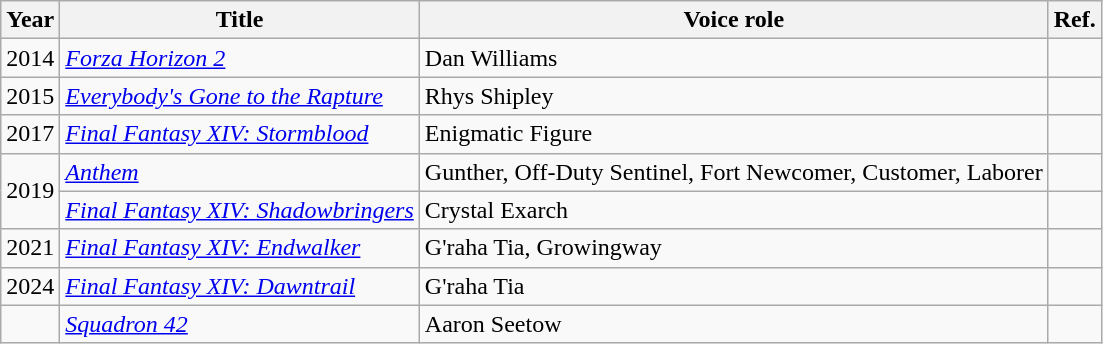<table class="wikitable sortable">
<tr>
<th>Year</th>
<th>Title</th>
<th>Voice role</th>
<th>Ref.</th>
</tr>
<tr>
<td>2014</td>
<td><em><a href='#'>Forza Horizon 2</a></em></td>
<td>Dan Williams</td>
<td></td>
</tr>
<tr>
<td>2015</td>
<td><em><a href='#'>Everybody's Gone to the Rapture</a></em></td>
<td>Rhys Shipley</td>
<td></td>
</tr>
<tr>
<td>2017</td>
<td><em><a href='#'>Final Fantasy XIV: Stormblood</a></em></td>
<td>Enigmatic Figure</td>
<td></td>
</tr>
<tr>
<td rowspan="2">2019</td>
<td><em><a href='#'>Anthem</a></em></td>
<td>Gunther, Off-Duty Sentinel, Fort Newcomer, Customer, Laborer</td>
<td></td>
</tr>
<tr>
<td><em><a href='#'>Final Fantasy XIV: Shadowbringers</a></em></td>
<td>Crystal Exarch</td>
<td></td>
</tr>
<tr>
<td>2021</td>
<td><em><a href='#'>Final Fantasy XIV: Endwalker</a></em></td>
<td>G'raha Tia, Growingway</td>
<td></td>
</tr>
<tr>
<td>2024</td>
<td><em><a href='#'>Final Fantasy XIV: Dawntrail</a></em></td>
<td>G'raha Tia</td>
<td></td>
</tr>
<tr>
<td></td>
<td><em><a href='#'>Squadron 42</a></em></td>
<td>Aaron Seetow</td>
<td></td>
</tr>
</table>
